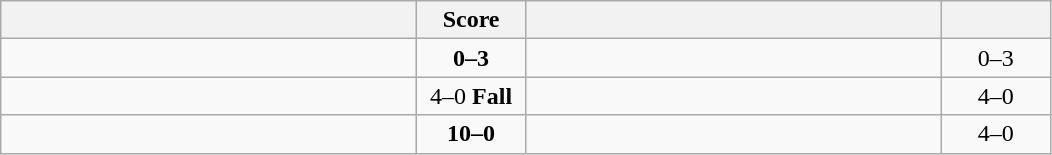<table class="wikitable" style="text-align: center; ">
<tr>
<th align="right" width="270"></th>
<th width="65">Score</th>
<th align="left" width="270"></th>
<th width="65"></th>
</tr>
<tr>
<td align="left"></td>
<td><strong>0–3</strong></td>
<td align="left"><strong></strong></td>
<td>0–3 <strong></strong></td>
</tr>
<tr>
<td align="left"><strong></strong></td>
<td>4–0 <strong>Fall</strong></td>
<td align="left"></td>
<td>4–0 <strong></strong></td>
</tr>
<tr>
<td align="left"><strong></strong></td>
<td><strong>10–0</strong></td>
<td align="left"></td>
<td>4–0 <strong></strong></td>
</tr>
</table>
